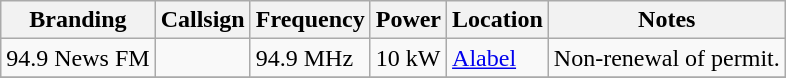<table class="wikitable">
<tr>
<th>Branding</th>
<th>Callsign</th>
<th>Frequency</th>
<th>Power</th>
<th>Location</th>
<th>Notes</th>
</tr>
<tr>
<td>94.9 News FM</td>
<td></td>
<td>94.9 MHz</td>
<td>10 kW</td>
<td><a href='#'>Alabel</a></td>
<td>Non-renewal of permit.</td>
</tr>
<tr>
</tr>
</table>
